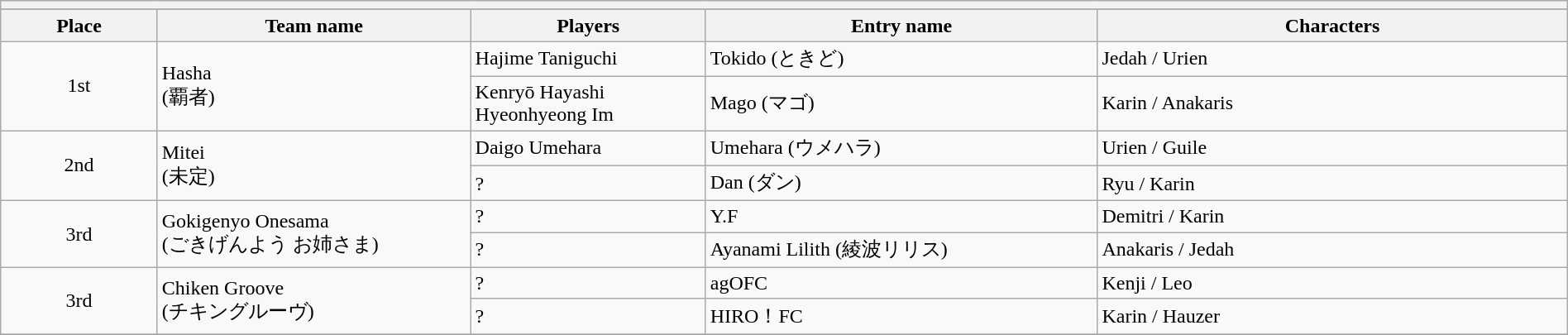<table class="wikitable" width=100%>
<tr>
<th colspan=5></th>
</tr>
<tr bgcolor="#dddddd">
</tr>
<tr>
<th width=10%>Place</th>
<th width=20%>Team name</th>
<th width=15%>Players</th>
<th width=25%>Entry name</th>
<th width=30%>Characters</th>
</tr>
<tr>
<td align=center rowspan="2">1st</td>
<td rowspan="2">Hasha<br>(覇者)</td>
<td>Hajime Taniguchi</td>
<td>Tokido (ときど)</td>
<td>Jedah / Urien</td>
</tr>
<tr>
<td>Kenryō Hayashi<br>Hyeonhyeong Im</td>
<td>Mago (マゴ)</td>
<td>Karin / Anakaris</td>
</tr>
<tr>
<td align=center rowspan="2">2nd</td>
<td rowspan="2">Mitei<br>(未定)</td>
<td>Daigo Umehara</td>
<td>Umehara (ウメハラ)</td>
<td>Urien / Guile</td>
</tr>
<tr>
<td>?</td>
<td>Dan (ダン)</td>
<td>Ryu / Karin</td>
</tr>
<tr>
<td align=center rowspan="2">3rd</td>
<td rowspan="2">Gokigenyo Onesama<br>(ごきげんよう お姉さま)</td>
<td>?</td>
<td>Y.F</td>
<td>Demitri / Karin</td>
</tr>
<tr>
<td>?</td>
<td>Ayanami Lilith (綾波リリス)</td>
<td>Anakaris / Jedah</td>
</tr>
<tr>
<td align=center rowspan="2">3rd</td>
<td rowspan="2">Chiken Groove<br>(チキングルーヴ)</td>
<td>?</td>
<td>agOFC</td>
<td>Kenji / Leo</td>
</tr>
<tr>
<td>?</td>
<td>HIRO！FC</td>
<td>Karin / Hauzer</td>
</tr>
<tr>
</tr>
</table>
